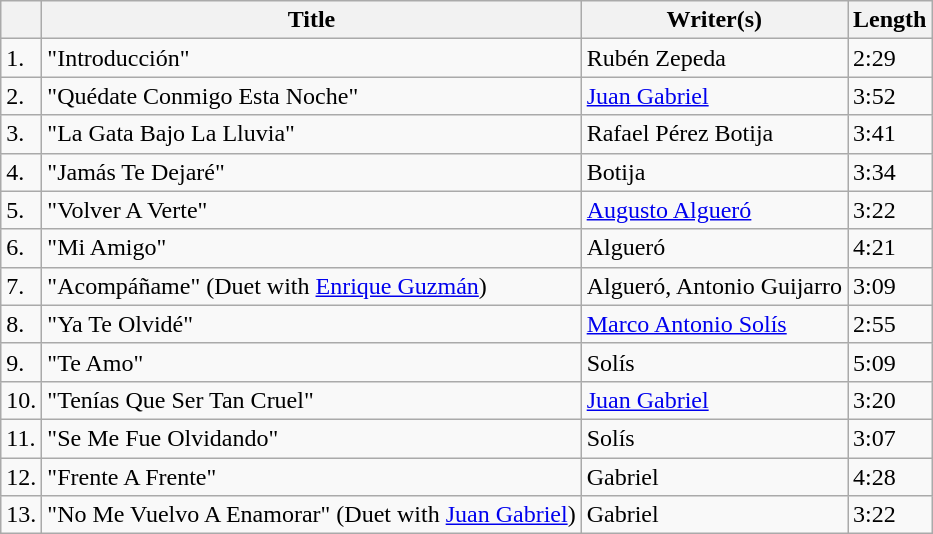<table class="wikitable">
<tr>
<th></th>
<th>Title</th>
<th>Writer(s)</th>
<th>Length</th>
</tr>
<tr>
<td>1.</td>
<td>"Introducción"</td>
<td>Rubén Zepeda</td>
<td>2:29</td>
</tr>
<tr>
<td>2.</td>
<td>"Quédate Conmigo Esta Noche"</td>
<td><a href='#'>Juan Gabriel</a></td>
<td>3:52</td>
</tr>
<tr>
<td>3.</td>
<td>"La Gata Bajo La Lluvia"</td>
<td>Rafael Pérez Botija</td>
<td>3:41</td>
</tr>
<tr>
<td>4.</td>
<td>"Jamás Te Dejaré"</td>
<td>Botija</td>
<td>3:34</td>
</tr>
<tr>
<td>5.</td>
<td>"Volver A Verte"</td>
<td><a href='#'>Augusto Algueró</a></td>
<td>3:22</td>
</tr>
<tr>
<td>6.</td>
<td>"Mi Amigo"</td>
<td>Algueró</td>
<td>4:21</td>
</tr>
<tr>
<td>7.</td>
<td>"Acompáñame" (Duet with <a href='#'>Enrique Guzmán</a>)</td>
<td>Algueró, Antonio Guijarro</td>
<td>3:09</td>
</tr>
<tr>
<td>8.</td>
<td>"Ya Te Olvidé"</td>
<td><a href='#'>Marco Antonio Solís</a></td>
<td>2:55</td>
</tr>
<tr>
<td>9.</td>
<td>"Te Amo"</td>
<td>Solís</td>
<td>5:09</td>
</tr>
<tr>
<td>10.</td>
<td>"Tenías Que Ser Tan Cruel"</td>
<td><a href='#'>Juan Gabriel</a></td>
<td>3:20</td>
</tr>
<tr>
<td>11.</td>
<td>"Se Me Fue Olvidando"</td>
<td>Solís</td>
<td>3:07</td>
</tr>
<tr>
<td>12.</td>
<td>"Frente A Frente"</td>
<td>Gabriel</td>
<td>4:28</td>
</tr>
<tr>
<td>13.</td>
<td>"No Me Vuelvo A Enamorar" (Duet with <a href='#'>Juan Gabriel</a>)</td>
<td>Gabriel</td>
<td>3:22</td>
</tr>
</table>
